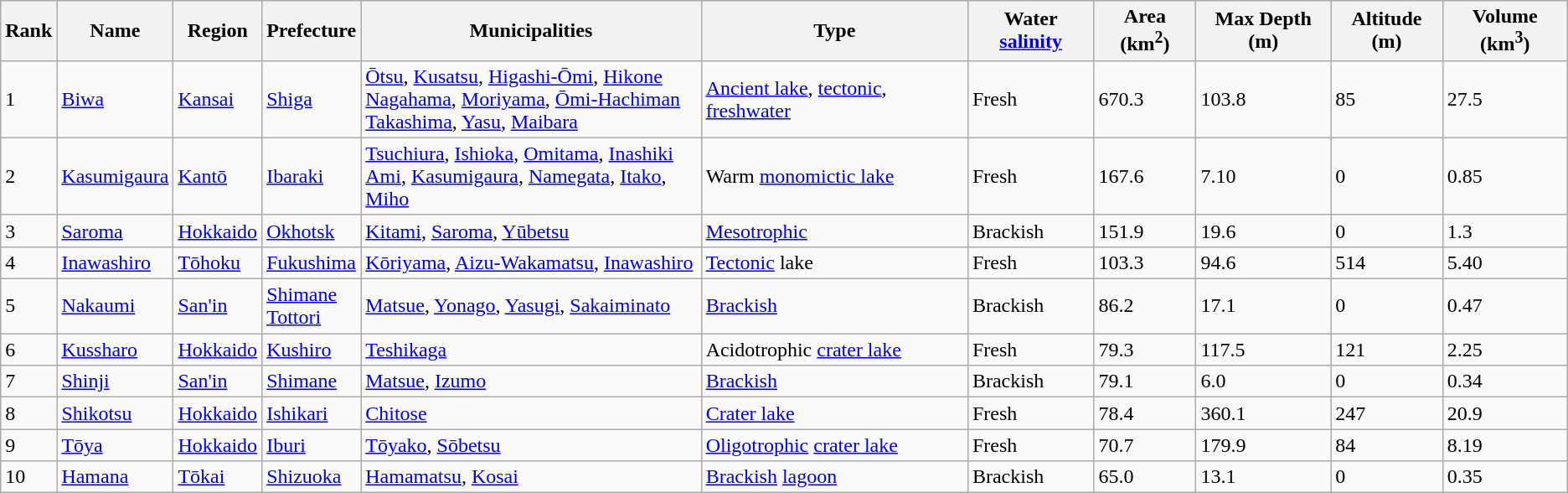<table class="wikitable sortable">
<tr>
<th class="unsortable">Rank</th>
<th>Name</th>
<th>Region</th>
<th>Prefecture</th>
<th class="unsortable">Municipalities</th>
<th>Type</th>
<th class="unsortable">Water <a href='#'>salinity</a></th>
<th>Area (km<sup>2</sup>)</th>
<th>Max Depth (m)</th>
<th>Altitude (m)</th>
<th>Volume (km<sup>3</sup>)</th>
</tr>
<tr>
<td>1</td>
<td><a href='#'>Biwa</a></td>
<td><a href='#'>Kansai</a></td>
<td><a href='#'>Shiga</a></td>
<td><a href='#'>Ōtsu</a>, <a href='#'>Kusatsu</a>, <a href='#'>Higashi-Ōmi</a>, <a href='#'>Hikone</a><br><a href='#'>Nagahama</a>, <a href='#'>Moriyama</a>, <a href='#'>Ōmi-Hachiman</a><br><a href='#'>Takashima</a>, <a href='#'>Yasu</a>, <a href='#'>Maibara</a></td>
<td><a href='#'>Ancient lake</a>, <a href='#'>tectonic</a>, <a href='#'>freshwater</a></td>
<td>Fresh</td>
<td>670.3</td>
<td>103.8</td>
<td>85</td>
<td>27.5</td>
</tr>
<tr>
<td>2</td>
<td><a href='#'>Kasumigaura</a></td>
<td><a href='#'>Kantō</a></td>
<td><a href='#'>Ibaraki</a></td>
<td><a href='#'>Tsuchiura</a>, <a href='#'>Ishioka</a>, <a href='#'>Omitama</a>, <a href='#'>Inashiki</a><br><a href='#'>Ami</a>, <a href='#'>Kasumigaura</a>, <a href='#'>Namegata</a>, <a href='#'>Itako</a>, <a href='#'>Miho</a></td>
<td>Warm <a href='#'>monomictic lake</a></td>
<td>Fresh</td>
<td>167.6</td>
<td>7.10</td>
<td>0</td>
<td>0.85</td>
</tr>
<tr>
<td>3</td>
<td><a href='#'>Saroma</a></td>
<td><a href='#'>Hokkaido</a></td>
<td><a href='#'>Okhotsk</a></td>
<td><a href='#'>Kitami</a>, <a href='#'>Saroma</a>, <a href='#'>Yūbetsu</a></td>
<td><a href='#'>Mesotrophic</a></td>
<td>Brackish</td>
<td>151.9</td>
<td>19.6</td>
<td>0</td>
<td>1.3</td>
</tr>
<tr>
<td>4</td>
<td><a href='#'>Inawashiro</a></td>
<td><a href='#'>Tōhoku</a></td>
<td><a href='#'>Fukushima</a></td>
<td><a href='#'>Kōriyama</a>, <a href='#'>Aizu-Wakamatsu</a>, <a href='#'>Inawashiro</a></td>
<td><a href='#'>Tectonic</a> lake</td>
<td>Fresh</td>
<td>103.3</td>
<td>94.6</td>
<td>514</td>
<td>5.40</td>
</tr>
<tr>
<td>5</td>
<td><a href='#'>Nakaumi</a></td>
<td><a href='#'>San'in</a></td>
<td><a href='#'>Shimane</a><br><a href='#'>Tottori</a></td>
<td><a href='#'>Matsue</a>, <a href='#'>Yonago</a>, <a href='#'>Yasugi</a>, <a href='#'>Sakaiminato</a></td>
<td><a href='#'>Brackish</a></td>
<td>Brackish</td>
<td>86.2</td>
<td>17.1</td>
<td>0</td>
<td>0.47</td>
</tr>
<tr>
<td>6</td>
<td><a href='#'>Kussharo</a></td>
<td><a href='#'>Hokkaido</a></td>
<td><a href='#'>Kushiro</a></td>
<td><a href='#'>Teshikaga</a></td>
<td>Acidotrophic <a href='#'>crater lake</a></td>
<td>Fresh</td>
<td>79.3</td>
<td>117.5</td>
<td>121</td>
<td>2.25</td>
</tr>
<tr>
<td>7</td>
<td><a href='#'>Shinji</a></td>
<td><a href='#'>San'in</a></td>
<td><a href='#'>Shimane</a></td>
<td><a href='#'>Matsue</a>, <a href='#'>Izumo</a></td>
<td><a href='#'>Brackish</a></td>
<td>Brackish</td>
<td>79.1</td>
<td>6.0</td>
<td>0</td>
<td>0.34</td>
</tr>
<tr>
<td>8</td>
<td><a href='#'>Shikotsu</a></td>
<td><a href='#'>Hokkaido</a></td>
<td><a href='#'>Ishikari</a></td>
<td><a href='#'>Chitose</a></td>
<td><a href='#'>Crater lake</a></td>
<td>Fresh</td>
<td>78.4</td>
<td>360.1</td>
<td>247</td>
<td>20.9</td>
</tr>
<tr>
<td>9</td>
<td><a href='#'>Tōya</a></td>
<td><a href='#'>Hokkaido</a></td>
<td><a href='#'>Iburi</a></td>
<td><a href='#'>Tōyako</a>, <a href='#'>Sōbetsu</a></td>
<td><a href='#'>Oligotrophic</a> <a href='#'>crater lake</a></td>
<td>Fresh</td>
<td>70.7</td>
<td>179.9</td>
<td>84</td>
<td>8.19</td>
</tr>
<tr>
<td>10</td>
<td><a href='#'>Hamana</a></td>
<td><a href='#'>Tōkai</a></td>
<td><a href='#'>Shizuoka</a></td>
<td><a href='#'>Hamamatsu</a>, <a href='#'>Kosai</a></td>
<td><a href='#'>Brackish</a> <a href='#'>lagoon</a></td>
<td>Brackish</td>
<td>65.0</td>
<td>13.1</td>
<td>0</td>
<td>0.35</td>
</tr>
</table>
